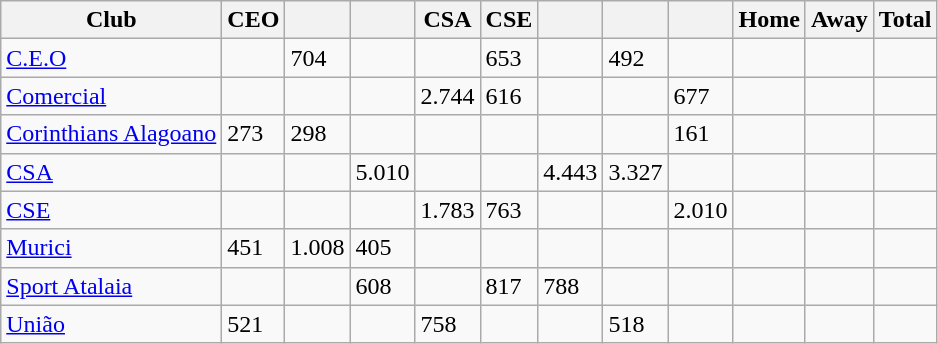<table class="wikitable sortable">
<tr>
<th>Club</th>
<th>CEO</th>
<th></th>
<th></th>
<th>CSA</th>
<th>CSE</th>
<th></th>
<th></th>
<th></th>
<th>Home</th>
<th>Away</th>
<th>Total</th>
</tr>
<tr>
<td><a href='#'>C.E.O</a></td>
<td></td>
<td>704</td>
<td></td>
<td></td>
<td>653</td>
<td></td>
<td>492</td>
<td></td>
<td></td>
<td></td>
<td></td>
</tr>
<tr>
<td><a href='#'>Comercial</a></td>
<td></td>
<td></td>
<td></td>
<td>2.744</td>
<td>616</td>
<td></td>
<td></td>
<td>677</td>
<td></td>
<td></td>
<td></td>
</tr>
<tr>
<td><a href='#'>Corinthians Alagoano</a></td>
<td>273</td>
<td>298</td>
<td></td>
<td></td>
<td></td>
<td></td>
<td></td>
<td>161</td>
<td></td>
<td></td>
<td></td>
</tr>
<tr>
<td><a href='#'>CSA</a></td>
<td></td>
<td></td>
<td>5.010</td>
<td></td>
<td></td>
<td>4.443</td>
<td>3.327</td>
<td></td>
<td></td>
<td></td>
<td></td>
</tr>
<tr>
<td><a href='#'>CSE</a></td>
<td></td>
<td></td>
<td></td>
<td>1.783</td>
<td>763</td>
<td></td>
<td></td>
<td>2.010</td>
<td></td>
<td></td>
<td></td>
</tr>
<tr>
<td><a href='#'>Murici</a></td>
<td>451</td>
<td>1.008</td>
<td>405</td>
<td></td>
<td></td>
<td></td>
<td></td>
<td></td>
<td></td>
<td></td>
<td></td>
</tr>
<tr>
<td><a href='#'>Sport Atalaia</a></td>
<td></td>
<td></td>
<td>608</td>
<td></td>
<td>817</td>
<td>788</td>
<td></td>
<td></td>
<td></td>
<td></td>
<td></td>
</tr>
<tr>
<td><a href='#'>União</a></td>
<td>521</td>
<td></td>
<td></td>
<td>758</td>
<td></td>
<td></td>
<td>518</td>
<td></td>
<td></td>
<td></td>
<td></td>
</tr>
</table>
